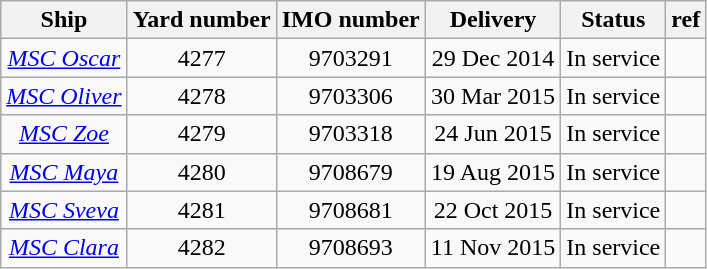<table class="wikitable" style="text-align:center">
<tr>
<th>Ship</th>
<th>Yard number</th>
<th>IMO number</th>
<th>Delivery</th>
<th>Status</th>
<th>ref</th>
</tr>
<tr>
<td><em><a href='#'>MSC Oscar</a></em></td>
<td>4277</td>
<td>9703291</td>
<td>29 Dec 2014</td>
<td>In service</td>
<td></td>
</tr>
<tr>
<td><em><a href='#'>MSC Oliver</a></em></td>
<td>4278</td>
<td>9703306</td>
<td>30 Mar 2015</td>
<td>In service</td>
<td></td>
</tr>
<tr>
<td><em><a href='#'>MSC Zoe</a></em></td>
<td>4279</td>
<td>9703318</td>
<td>24 Jun 2015</td>
<td>In service</td>
<td></td>
</tr>
<tr>
<td><em><a href='#'>MSC Maya</a></em></td>
<td>4280</td>
<td>9708679</td>
<td>19 Aug 2015</td>
<td>In service</td>
<td></td>
</tr>
<tr>
<td><em><a href='#'>MSC Sveva</a></em></td>
<td>4281</td>
<td>9708681</td>
<td>22 Oct 2015</td>
<td>In service</td>
<td></td>
</tr>
<tr>
<td><em><a href='#'>MSC Clara</a></em></td>
<td>4282</td>
<td>9708693</td>
<td>11 Nov 2015</td>
<td>In service</td>
<td></td>
</tr>
</table>
